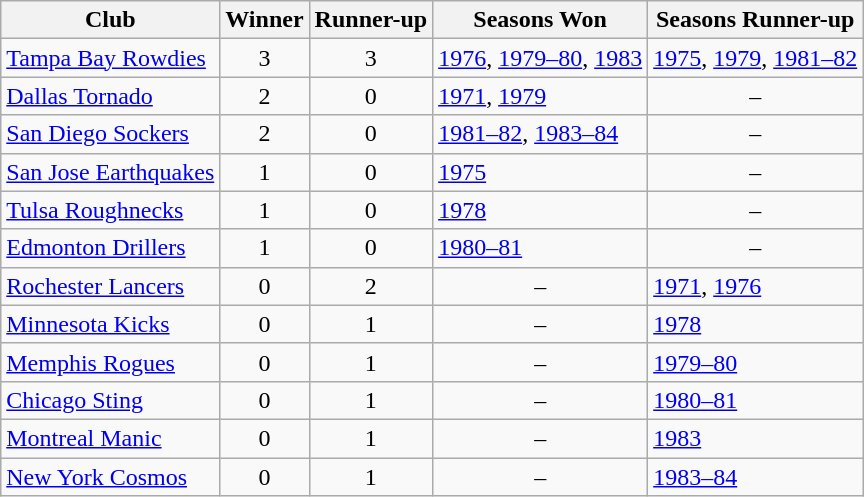<table class="wikitable" style=text-align:center;">
<tr>
<th>Club</th>
<th>Winner</th>
<th>Runner-up</th>
<th>Seasons Won</th>
<th>Seasons Runner-up</th>
</tr>
<tr>
<td align=left><a href='#'>Tampa Bay Rowdies</a></td>
<td>3</td>
<td>3</td>
<td align=left><a href='#'>1976</a>, <a href='#'>1979–80</a>, <a href='#'>1983</a></td>
<td align=left><a href='#'>1975</a>, <a href='#'>1979</a>, <a href='#'>1981–82</a></td>
</tr>
<tr>
<td align=left><a href='#'>Dallas Tornado</a></td>
<td>2</td>
<td>0</td>
<td align=left><a href='#'>1971</a>, <a href='#'>1979</a></td>
<td>–</td>
</tr>
<tr>
<td align=left><a href='#'>San Diego Sockers</a></td>
<td>2</td>
<td>0</td>
<td align=left><a href='#'>1981–82</a>, <a href='#'>1983–84</a></td>
<td>–</td>
</tr>
<tr>
<td align=left><a href='#'>San Jose Earthquakes</a></td>
<td>1</td>
<td>0</td>
<td align=left><a href='#'>1975</a></td>
<td>–</td>
</tr>
<tr>
<td align=left><a href='#'>Tulsa Roughnecks</a></td>
<td>1</td>
<td>0</td>
<td align=left><a href='#'>1978</a></td>
<td>–</td>
</tr>
<tr>
<td align=left><a href='#'>Edmonton Drillers</a></td>
<td>1</td>
<td>0</td>
<td align=left><a href='#'>1980–81</a></td>
<td>–</td>
</tr>
<tr>
<td align=left><a href='#'>Rochester Lancers</a></td>
<td>0</td>
<td>2</td>
<td>–</td>
<td align=left><a href='#'>1971</a>, <a href='#'>1976</a></td>
</tr>
<tr>
<td align=left><a href='#'>Minnesota Kicks</a></td>
<td>0</td>
<td>1</td>
<td>–</td>
<td align=left><a href='#'>1978</a></td>
</tr>
<tr>
<td align=left><a href='#'>Memphis Rogues</a></td>
<td>0</td>
<td>1</td>
<td>–</td>
<td align=left><a href='#'>1979–80</a></td>
</tr>
<tr>
<td align=left><a href='#'>Chicago Sting</a></td>
<td>0</td>
<td>1</td>
<td>–</td>
<td align=left><a href='#'>1980–81</a></td>
</tr>
<tr>
<td align=left><a href='#'>Montreal Manic</a></td>
<td>0</td>
<td>1</td>
<td>–</td>
<td align=left><a href='#'>1983</a></td>
</tr>
<tr>
<td align=left><a href='#'>New York Cosmos</a></td>
<td>0</td>
<td>1</td>
<td>–</td>
<td align=left><a href='#'>1983–84</a></td>
</tr>
</table>
